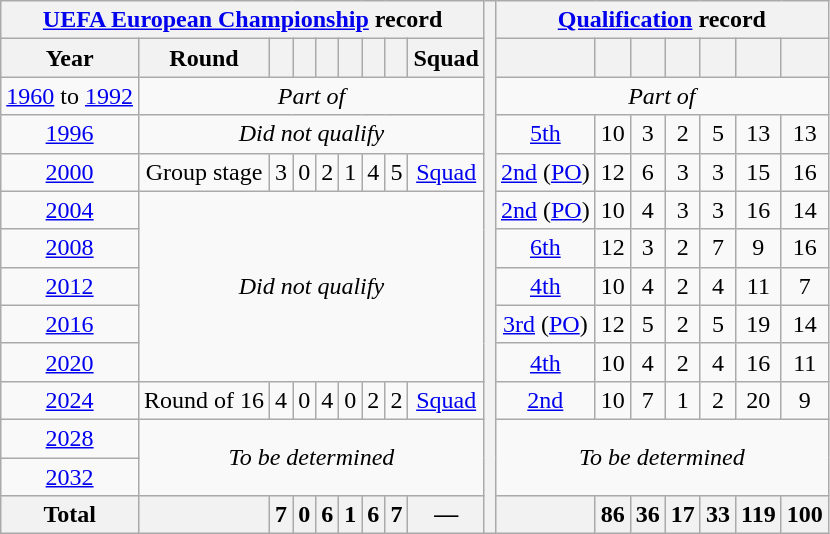<table class="wikitable" style="text-align: center;font-size:100%;">
<tr>
<th colspan="9"><a href='#'>UEFA European Championship</a> record</th>
<th rowspan="14"></th>
<th colspan="7"><a href='#'>Qualification</a> record</th>
</tr>
<tr>
<th>Year</th>
<th>Round</th>
<th></th>
<th></th>
<th></th>
<th></th>
<th></th>
<th></th>
<th>Squad</th>
<th></th>
<th></th>
<th></th>
<th></th>
<th></th>
<th></th>
<th></th>
</tr>
<tr>
<td><a href='#'>1960</a> to <a href='#'>1992</a></td>
<td colspan="8"><em>Part of </em></td>
<td colspan="7"><em>Part of </em></td>
</tr>
<tr>
<td> <a href='#'>1996</a></td>
<td colspan="8"><em>Did not qualify</em></td>
<td><a href='#'>5th</a></td>
<td>10</td>
<td>3</td>
<td>2</td>
<td>5</td>
<td>13</td>
<td>13</td>
</tr>
<tr>
<td>  <a href='#'>2000</a></td>
<td>Group stage</td>
<td>3</td>
<td>0</td>
<td>2</td>
<td>1</td>
<td>4</td>
<td>5</td>
<td><a href='#'>Squad</a></td>
<td><a href='#'>2nd</a> (<a href='#'>PO</a>)</td>
<td>12</td>
<td>6</td>
<td>3</td>
<td>3</td>
<td>15</td>
<td>16</td>
</tr>
<tr>
<td> <a href='#'>2004</a></td>
<td colspan="8" rowspan="5"><em>Did not qualify</em></td>
<td><a href='#'>2nd</a> (<a href='#'>PO</a>)</td>
<td>10</td>
<td>4</td>
<td>3</td>
<td>3</td>
<td>16</td>
<td>14</td>
</tr>
<tr>
<td>  <a href='#'>2008</a></td>
<td><a href='#'>6th</a></td>
<td>12</td>
<td>3</td>
<td>2</td>
<td>7</td>
<td>9</td>
<td>16</td>
</tr>
<tr>
<td>  <a href='#'>2012</a></td>
<td><a href='#'>4th</a></td>
<td>10</td>
<td>4</td>
<td>2</td>
<td>4</td>
<td>11</td>
<td>7</td>
</tr>
<tr>
<td> <a href='#'>2016</a></td>
<td><a href='#'>3rd</a> (<a href='#'>PO</a>)</td>
<td>12</td>
<td>5</td>
<td>2</td>
<td>5</td>
<td>19</td>
<td>14</td>
</tr>
<tr>
<td> <a href='#'>2020</a></td>
<td><a href='#'>4th</a></td>
<td>10</td>
<td>4</td>
<td>2</td>
<td>4</td>
<td>16</td>
<td>11</td>
</tr>
<tr>
<td> <a href='#'>2024</a></td>
<td>Round of 16</td>
<td>4</td>
<td>0</td>
<td>4</td>
<td>0</td>
<td>2</td>
<td>2</td>
<td><a href='#'>Squad</a></td>
<td><a href='#'>2nd</a></td>
<td>10</td>
<td>7</td>
<td>1</td>
<td>2</td>
<td>20</td>
<td>9</td>
</tr>
<tr>
<td>  <a href='#'>2028</a></td>
<td colspan="8" rowspan="2"><em>To be determined</em></td>
<td colspan="7" rowspan="2"><em>To be determined</em></td>
</tr>
<tr>
<td>  <a href='#'>2032</a></td>
</tr>
<tr>
<th>Total</th>
<th></th>
<th>7</th>
<th>0</th>
<th>6</th>
<th>1</th>
<th>6</th>
<th>7</th>
<th>—</th>
<th></th>
<th>86</th>
<th>36</th>
<th>17</th>
<th>33</th>
<th>119</th>
<th>100</th>
</tr>
</table>
